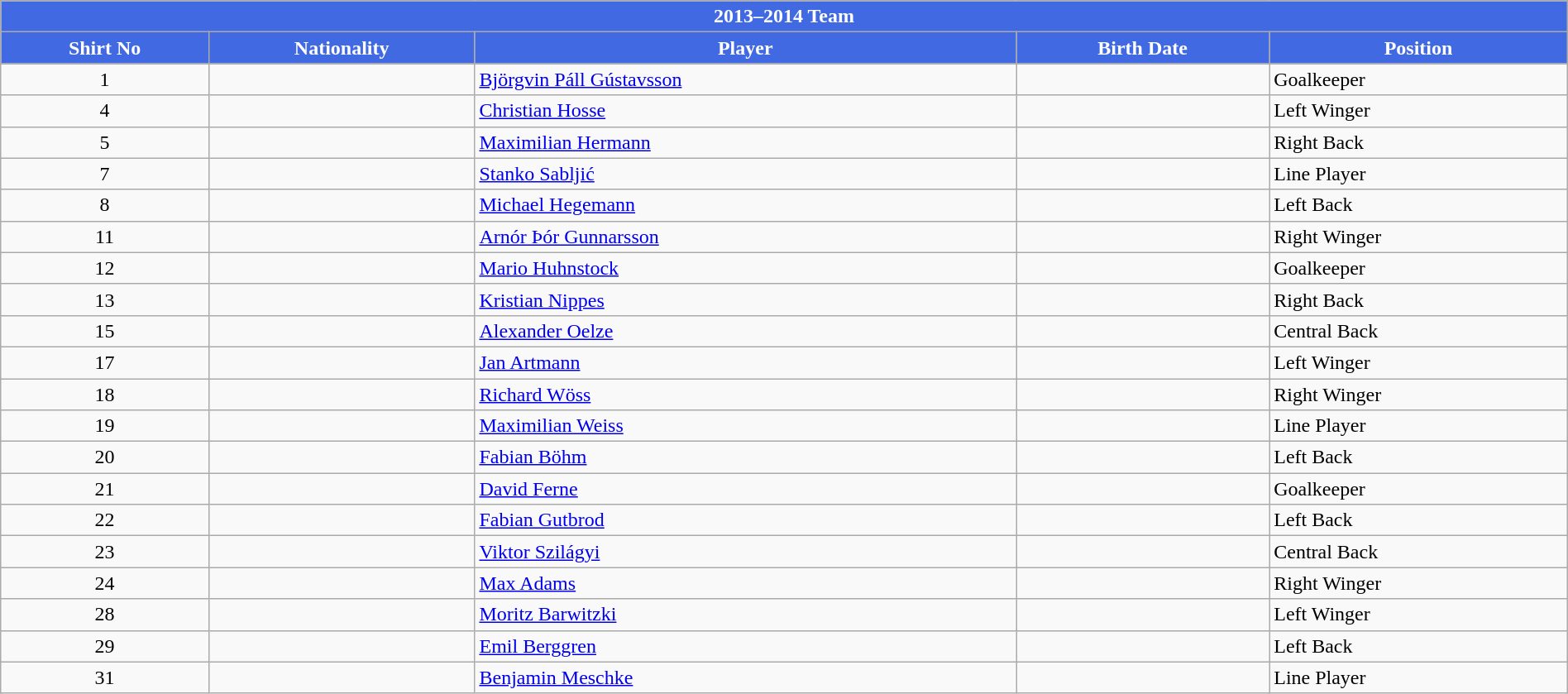<table class="wikitable collapsible collapsed" style="width:100%">
<tr>
<th colspan=5 style="background-color:#4169E1;color:white;text-align:center;">2013–2014 Team</th>
</tr>
<tr>
<th style="color:white; background:#4169E1">Shirt No</th>
<th style="color:white; background:#4169E1">Nationality</th>
<th style="color:white; background:#4169E1">Player</th>
<th style="color:white; background:#4169E1">Birth Date</th>
<th style="color:white; background:#4169E1">Position</th>
</tr>
<tr>
<td align=center>1</td>
<td></td>
<td><a href='#'>Björgvin Páll Gústavsson</a></td>
<td></td>
<td>Goalkeeper</td>
</tr>
<tr>
<td align=center>4</td>
<td></td>
<td><a href='#'>Christian Hosse</a></td>
<td></td>
<td>Left Winger</td>
</tr>
<tr>
<td align=center>5</td>
<td></td>
<td><a href='#'>Maximilian Hermann</a></td>
<td></td>
<td>Right Back</td>
</tr>
<tr>
<td align=center>7</td>
<td></td>
<td><a href='#'>Stanko Sabljić</a></td>
<td></td>
<td>Line Player</td>
</tr>
<tr>
<td align=center>8</td>
<td></td>
<td><a href='#'>Michael Hegemann</a></td>
<td></td>
<td>Left Back</td>
</tr>
<tr>
<td align=center>11</td>
<td></td>
<td><a href='#'>Arnór Þór Gunnarsson</a></td>
<td></td>
<td>Right Winger</td>
</tr>
<tr>
<td align=center>12</td>
<td></td>
<td><a href='#'>Mario Huhnstock</a></td>
<td></td>
<td>Goalkeeper</td>
</tr>
<tr>
<td align=center>13</td>
<td></td>
<td><a href='#'>Kristian Nippes</a></td>
<td></td>
<td>Right Back</td>
</tr>
<tr>
<td align=center>15</td>
<td></td>
<td><a href='#'>Alexander Oelze</a></td>
<td></td>
<td>Central Back</td>
</tr>
<tr>
<td align=center>17</td>
<td></td>
<td><a href='#'>Jan Artmann</a></td>
<td></td>
<td>Left Winger</td>
</tr>
<tr>
<td align=center>18</td>
<td></td>
<td><a href='#'>Richard Wöss</a></td>
<td></td>
<td>Right Winger</td>
</tr>
<tr>
<td align=center>19</td>
<td></td>
<td><a href='#'>Maximilian Weiss</a></td>
<td></td>
<td>Line Player</td>
</tr>
<tr>
<td align=center>20</td>
<td></td>
<td><a href='#'>Fabian Böhm</a></td>
<td></td>
<td>Left Back</td>
</tr>
<tr>
<td align=center>21</td>
<td></td>
<td><a href='#'>David Ferne</a></td>
<td></td>
<td>Goalkeeper</td>
</tr>
<tr>
<td align=center>22</td>
<td></td>
<td><a href='#'>Fabian Gutbrod</a></td>
<td></td>
<td>Left Back</td>
</tr>
<tr>
<td align=center>23</td>
<td></td>
<td><a href='#'>Viktor Szilágyi</a></td>
<td></td>
<td>Central Back</td>
</tr>
<tr>
<td align=center>24</td>
<td></td>
<td><a href='#'>Max Adams</a></td>
<td></td>
<td>Right Winger</td>
</tr>
<tr>
<td align=center>28</td>
<td></td>
<td><a href='#'>Moritz Barwitzki</a></td>
<td></td>
<td>Left Winger</td>
</tr>
<tr>
<td align=center>29</td>
<td></td>
<td><a href='#'>Emil Berggren</a></td>
<td></td>
<td>Left Back</td>
</tr>
<tr>
<td align=center>31</td>
<td></td>
<td><a href='#'>Benjamin Meschke</a></td>
<td></td>
<td>Line Player</td>
</tr>
</table>
